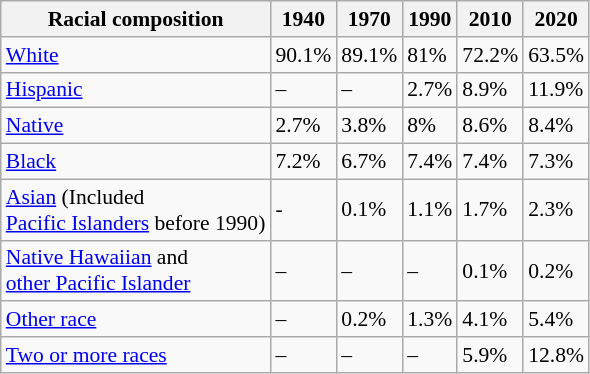<table class="wikitable sortable collapsible" style="font-size: 90%;">
<tr>
<th>Racial composition</th>
<th>1940</th>
<th>1970</th>
<th>1990</th>
<th>2010</th>
<th>2020</th>
</tr>
<tr>
<td><a href='#'>White</a></td>
<td>90.1%</td>
<td>89.1%</td>
<td>81%</td>
<td>72.2%</td>
<td>63.5%</td>
</tr>
<tr>
<td><a href='#'>Hispanic</a></td>
<td>–</td>
<td>–</td>
<td>2.7%</td>
<td>8.9%</td>
<td>11.9%</td>
</tr>
<tr>
<td><a href='#'>Native</a></td>
<td>2.7%</td>
<td>3.8%</td>
<td>8%</td>
<td>8.6%</td>
<td>8.4%</td>
</tr>
<tr>
<td><a href='#'>Black</a></td>
<td>7.2%</td>
<td>6.7%</td>
<td>7.4%</td>
<td>7.4%</td>
<td>7.3%</td>
</tr>
<tr>
<td><a href='#'>Asian</a> (Included<br><a href='#'>Pacific Islanders</a> before 1990)</td>
<td>-</td>
<td>0.1%</td>
<td>1.1%</td>
<td>1.7%</td>
<td>2.3%</td>
</tr>
<tr>
<td><a href='#'>Native Hawaiian</a> and<br><a href='#'>other Pacific Islander</a></td>
<td>–</td>
<td>–</td>
<td>–</td>
<td>0.1%</td>
<td>0.2%</td>
</tr>
<tr>
<td><a href='#'>Other race</a></td>
<td>–</td>
<td>0.2%</td>
<td>1.3%</td>
<td>4.1%</td>
<td>5.4%</td>
</tr>
<tr>
<td><a href='#'>Two or more races</a></td>
<td>–</td>
<td>–</td>
<td>–</td>
<td>5.9%</td>
<td>12.8%</td>
</tr>
</table>
